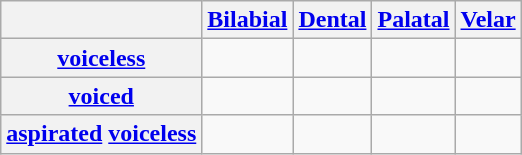<table class="wikitable" style="text-align: center;">
<tr>
<th></th>
<th><a href='#'>Bilabial</a></th>
<th><a href='#'>Dental</a></th>
<th><a href='#'>Palatal</a></th>
<th><a href='#'>Velar</a></th>
</tr>
<tr>
<th><a href='#'>voiceless</a></th>
<td> <strong></strong></td>
<td> <strong></strong></td>
<td> </td>
<td> <strong></strong></td>
</tr>
<tr>
<th><a href='#'>voiced</a></th>
<td> <strong></strong></td>
<td> <strong></strong></td>
<td> <strong></strong></td>
<td> <strong></strong></td>
</tr>
<tr>
<th><a href='#'>aspirated</a> <a href='#'>voiceless</a></th>
<td> <strong></strong></td>
<td> <strong></strong></td>
<td> </td>
<td> <strong></strong></td>
</tr>
</table>
